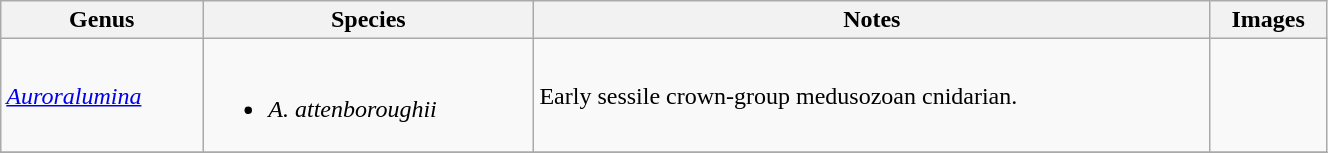<table class="wikitable" style="width:70%;">
<tr>
<th>Genus</th>
<th>Species</th>
<th>Notes</th>
<th>Images</th>
</tr>
<tr>
<td><em><a href='#'>Auroralumina</a></em></td>
<td><br><ul><li><em>A. attenboroughii</em></li></ul></td>
<td>Early sessile crown-group medusozoan cnidarian.</td>
<td></td>
</tr>
<tr>
</tr>
</table>
